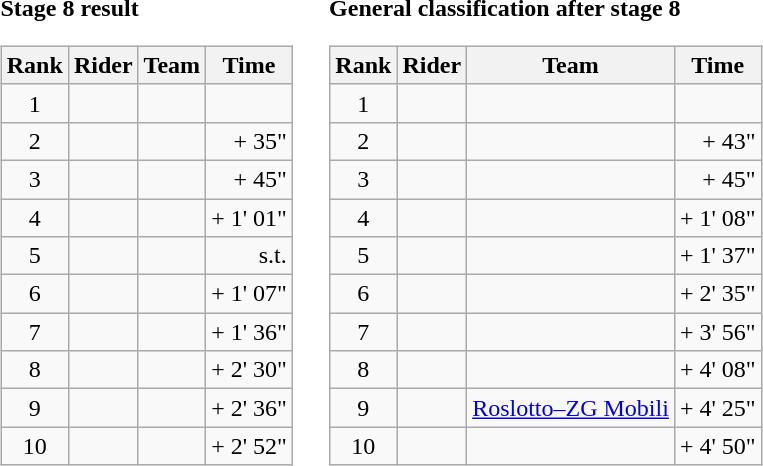<table>
<tr>
<td><strong>Stage 8 result</strong><br><table class="wikitable">
<tr>
<th scope="col">Rank</th>
<th scope="col">Rider</th>
<th scope="col">Team</th>
<th scope="col">Time</th>
</tr>
<tr>
<td style="text-align:center;">1</td>
<td> </td>
<td></td>
<td style="text-align:right;"></td>
</tr>
<tr>
<td style="text-align:center;">2</td>
<td></td>
<td></td>
<td style="text-align:right;">+ 35"</td>
</tr>
<tr>
<td style="text-align:center;">3</td>
<td></td>
<td></td>
<td style="text-align:right;">+ 45"</td>
</tr>
<tr>
<td style="text-align:center;">4</td>
<td></td>
<td></td>
<td style="text-align:right;">+ 1' 01"</td>
</tr>
<tr>
<td style="text-align:center;">5</td>
<td></td>
<td></td>
<td style="text-align:right;">s.t.</td>
</tr>
<tr>
<td style="text-align:center;">6</td>
<td></td>
<td></td>
<td style="text-align:right;">+ 1' 07"</td>
</tr>
<tr>
<td style="text-align:center;">7</td>
<td></td>
<td></td>
<td style="text-align:right;">+ 1' 36"</td>
</tr>
<tr>
<td style="text-align:center;">8</td>
<td></td>
<td></td>
<td style="text-align:right;">+ 2' 30"</td>
</tr>
<tr>
<td style="text-align:center;">9</td>
<td></td>
<td></td>
<td style="text-align:right;">+ 2' 36"</td>
</tr>
<tr>
<td style="text-align:center;">10</td>
<td></td>
<td></td>
<td style="text-align:right;">+ 2' 52"</td>
</tr>
</table>
</td>
<td></td>
<td><strong>General classification after stage 8</strong><br><table class="wikitable">
<tr>
<th scope="col">Rank</th>
<th scope="col">Rider</th>
<th scope="col">Team</th>
<th scope="col">Time</th>
</tr>
<tr>
<td style="text-align:center;">1</td>
<td> </td>
<td></td>
<td style="text-align:right;"></td>
</tr>
<tr>
<td style="text-align:center;">2</td>
<td></td>
<td></td>
<td style="text-align:right;">+ 43"</td>
</tr>
<tr>
<td style="text-align:center;">3</td>
<td></td>
<td></td>
<td style="text-align:right;">+ 45"</td>
</tr>
<tr>
<td style="text-align:center;">4</td>
<td></td>
<td></td>
<td style="text-align:right;">+ 1' 08"</td>
</tr>
<tr>
<td style="text-align:center;">5</td>
<td></td>
<td></td>
<td style="text-align:right;">+ 1' 37"</td>
</tr>
<tr>
<td style="text-align:center;">6</td>
<td></td>
<td></td>
<td style="text-align:right;">+ 2' 35"</td>
</tr>
<tr>
<td style="text-align:center;">7</td>
<td></td>
<td></td>
<td style="text-align:right;">+ 3' 56"</td>
</tr>
<tr>
<td style="text-align:center;">8</td>
<td></td>
<td></td>
<td style="text-align:right;">+ 4' 08"</td>
</tr>
<tr>
<td style="text-align:center;">9</td>
<td></td>
<td><a href='#'>Roslotto–ZG Mobili</a></td>
<td style="text-align:right;">+ 4' 25"</td>
</tr>
<tr>
<td style="text-align:center;">10</td>
<td></td>
<td></td>
<td style="text-align:right;">+ 4' 50"</td>
</tr>
</table>
</td>
</tr>
</table>
